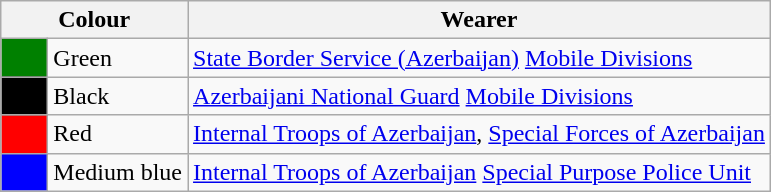<table class="wikitable">
<tr>
<th colspan="2">Colour</th>
<th>Wearer</th>
</tr>
<tr>
<td style="background:green;">      </td>
<td>Green</td>
<td><a href='#'>State Border Service (Azerbaijan)</a> <a href='#'>Mobile Divisions</a></td>
</tr>
<tr>
<td style="background:black;"></td>
<td>Black</td>
<td><a href='#'>Azerbaijani National Guard</a> <a href='#'>Mobile Divisions</a></td>
</tr>
<tr>
<td style="background:red;"></td>
<td>Red</td>
<td><a href='#'>Internal Troops of Azerbaijan</a>, <a href='#'>Special Forces of Azerbaijan</a></td>
</tr>
<tr>
<td style="background:blue;"></td>
<td>Medium blue</td>
<td><a href='#'>Internal Troops of Azerbaijan</a> <a href='#'>Special Purpose Police Unit</a></td>
</tr>
</table>
